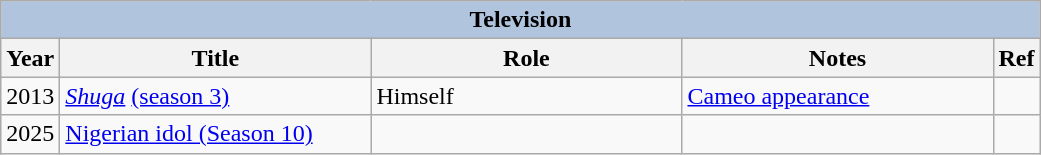<table class="wikitable">
<tr>
<th colspan="5" style="background: LightSteelBlue;">Television</th>
</tr>
<tr>
<th>Year</th>
<th width="200">Title</th>
<th width="200">Role</th>
<th width="200">Notes</th>
<th>Ref</th>
</tr>
<tr>
<td>2013</td>
<td><a href='#'><em>Shuga</em></a> <a href='#'>(season 3)</a></td>
<td>Himself</td>
<td><a href='#'>Cameo appearance</a></td>
<td></td>
</tr>
<tr>
<td>2025</td>
<td><a href='#'>Nigerian idol (Season 10)</a></td>
<td></td>
<td></td>
<td></td>
</tr>
</table>
